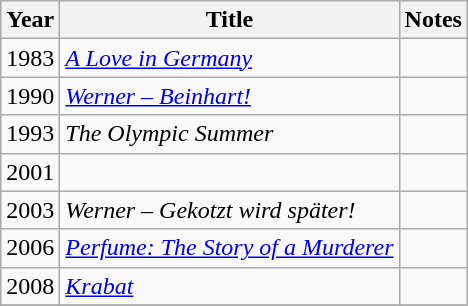<table class="wikitable">
<tr>
<th>Year</th>
<th>Title</th>
<th>Notes</th>
</tr>
<tr>
<td>1983</td>
<td><em><a href='#'>A Love in Germany</a></em></td>
<td></td>
</tr>
<tr>
<td>1990</td>
<td><em><a href='#'>Werner – Beinhart!</a></em></td>
<td></td>
</tr>
<tr>
<td>1993</td>
<td><em>The Olympic Summer</em></td>
<td></td>
</tr>
<tr>
<td>2001</td>
<td><em></em></td>
<td></td>
</tr>
<tr>
<td>2003</td>
<td><em>Werner – Gekotzt wird später!</em></td>
<td></td>
</tr>
<tr>
<td>2006</td>
<td><em><a href='#'>Perfume: The Story of a Murderer</a></em></td>
<td></td>
</tr>
<tr>
<td>2008</td>
<td><em><a href='#'>Krabat</a></em></td>
<td></td>
</tr>
<tr>
</tr>
</table>
